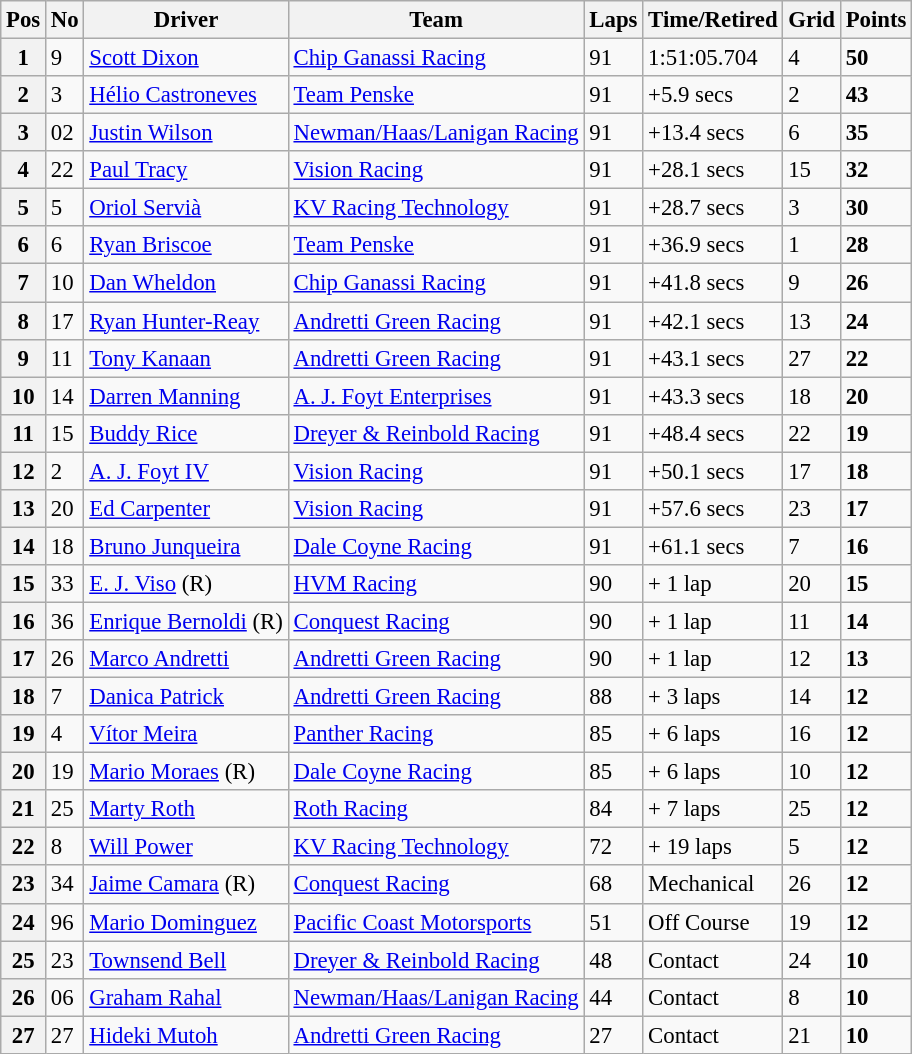<table class="wikitable" style="font-size:95%;">
<tr>
<th>Pos</th>
<th>No</th>
<th>Driver</th>
<th>Team</th>
<th>Laps</th>
<th>Time/Retired</th>
<th>Grid</th>
<th>Points</th>
</tr>
<tr>
<th>1</th>
<td>9</td>
<td> <a href='#'>Scott Dixon</a></td>
<td><a href='#'>Chip Ganassi Racing</a></td>
<td>91</td>
<td>1:51:05.704</td>
<td>4</td>
<td><strong>50</strong></td>
</tr>
<tr>
<th>2</th>
<td>3</td>
<td> <a href='#'>Hélio Castroneves</a></td>
<td><a href='#'>Team Penske</a></td>
<td>91</td>
<td>+5.9 secs</td>
<td>2</td>
<td><strong>43</strong></td>
</tr>
<tr>
<th>3</th>
<td>02</td>
<td> <a href='#'>Justin Wilson</a></td>
<td><a href='#'>Newman/Haas/Lanigan Racing</a></td>
<td>91</td>
<td>+13.4 secs</td>
<td>6</td>
<td><strong>35</strong></td>
</tr>
<tr>
<th>4</th>
<td>22</td>
<td> <a href='#'>Paul Tracy</a></td>
<td><a href='#'>Vision Racing</a></td>
<td>91</td>
<td>+28.1 secs</td>
<td>15</td>
<td><strong>32</strong></td>
</tr>
<tr>
<th>5</th>
<td>5</td>
<td> <a href='#'>Oriol Servià</a></td>
<td><a href='#'>KV Racing Technology</a></td>
<td>91</td>
<td>+28.7 secs</td>
<td>3</td>
<td><strong>30</strong></td>
</tr>
<tr>
<th>6</th>
<td>6</td>
<td> <a href='#'>Ryan Briscoe</a></td>
<td><a href='#'>Team Penske</a></td>
<td>91</td>
<td>+36.9 secs</td>
<td>1</td>
<td><strong>28</strong></td>
</tr>
<tr>
<th>7</th>
<td>10</td>
<td> <a href='#'>Dan Wheldon</a></td>
<td><a href='#'>Chip Ganassi Racing</a></td>
<td>91</td>
<td>+41.8 secs</td>
<td>9</td>
<td><strong>26</strong></td>
</tr>
<tr>
<th>8</th>
<td>17</td>
<td> <a href='#'>Ryan Hunter-Reay</a></td>
<td><a href='#'>Andretti Green Racing</a></td>
<td>91</td>
<td>+42.1 secs</td>
<td>13</td>
<td><strong>24</strong></td>
</tr>
<tr>
<th>9</th>
<td>11</td>
<td> <a href='#'>Tony Kanaan</a></td>
<td><a href='#'>Andretti Green Racing</a></td>
<td>91</td>
<td>+43.1 secs</td>
<td>27</td>
<td><strong>22</strong></td>
</tr>
<tr>
<th>10</th>
<td>14</td>
<td> <a href='#'>Darren Manning</a></td>
<td><a href='#'>A. J. Foyt Enterprises</a></td>
<td>91</td>
<td>+43.3 secs</td>
<td>18</td>
<td><strong>20</strong></td>
</tr>
<tr>
<th>11</th>
<td>15</td>
<td> <a href='#'>Buddy Rice</a></td>
<td><a href='#'>Dreyer & Reinbold Racing</a></td>
<td>91</td>
<td>+48.4 secs</td>
<td>22</td>
<td><strong>19</strong></td>
</tr>
<tr>
<th>12</th>
<td>2</td>
<td> <a href='#'>A. J. Foyt IV</a></td>
<td><a href='#'>Vision Racing</a></td>
<td>91</td>
<td>+50.1 secs</td>
<td>17</td>
<td><strong>18</strong></td>
</tr>
<tr>
<th>13</th>
<td>20</td>
<td> <a href='#'>Ed Carpenter</a></td>
<td><a href='#'>Vision Racing</a></td>
<td>91</td>
<td>+57.6 secs</td>
<td>23</td>
<td><strong>17</strong></td>
</tr>
<tr>
<th>14</th>
<td>18</td>
<td> <a href='#'>Bruno Junqueira</a></td>
<td><a href='#'>Dale Coyne Racing</a></td>
<td>91</td>
<td>+61.1 secs</td>
<td>7</td>
<td><strong>16</strong></td>
</tr>
<tr>
<th>15</th>
<td>33</td>
<td> <a href='#'>E. J. Viso</a> (R)</td>
<td><a href='#'>HVM Racing</a></td>
<td>90</td>
<td>+ 1 lap</td>
<td>20</td>
<td><strong>15</strong></td>
</tr>
<tr>
<th>16</th>
<td>36</td>
<td> <a href='#'>Enrique Bernoldi</a> (R)</td>
<td><a href='#'>Conquest Racing</a></td>
<td>90</td>
<td>+ 1 lap</td>
<td>11</td>
<td><strong>14</strong></td>
</tr>
<tr>
<th>17</th>
<td>26</td>
<td> <a href='#'>Marco Andretti</a></td>
<td><a href='#'>Andretti Green Racing</a></td>
<td>90</td>
<td>+ 1 lap</td>
<td>12</td>
<td><strong>13</strong></td>
</tr>
<tr>
<th>18</th>
<td>7</td>
<td> <a href='#'>Danica Patrick</a></td>
<td><a href='#'>Andretti Green Racing</a></td>
<td>88</td>
<td>+ 3 laps</td>
<td>14</td>
<td><strong>12</strong></td>
</tr>
<tr>
<th>19</th>
<td>4</td>
<td> <a href='#'>Vítor Meira</a></td>
<td><a href='#'>Panther Racing</a></td>
<td>85</td>
<td>+ 6 laps</td>
<td>16</td>
<td><strong>12</strong></td>
</tr>
<tr>
<th>20</th>
<td>19</td>
<td> <a href='#'>Mario Moraes</a> (R)</td>
<td><a href='#'>Dale Coyne Racing</a></td>
<td>85</td>
<td>+ 6 laps</td>
<td>10</td>
<td><strong>12</strong></td>
</tr>
<tr>
<th>21</th>
<td>25</td>
<td> <a href='#'>Marty Roth</a></td>
<td><a href='#'>Roth Racing</a></td>
<td>84</td>
<td>+ 7 laps</td>
<td>25</td>
<td><strong>12</strong></td>
</tr>
<tr>
<th>22</th>
<td>8</td>
<td> <a href='#'>Will Power</a></td>
<td><a href='#'>KV Racing Technology</a></td>
<td>72</td>
<td>+ 19 laps</td>
<td>5</td>
<td><strong>12</strong></td>
</tr>
<tr>
<th>23</th>
<td>34</td>
<td> <a href='#'>Jaime Camara</a> (R)</td>
<td><a href='#'>Conquest Racing</a></td>
<td>68</td>
<td>Mechanical</td>
<td>26</td>
<td><strong>12</strong></td>
</tr>
<tr>
<th>24</th>
<td>96</td>
<td> <a href='#'>Mario Dominguez</a></td>
<td><a href='#'>Pacific Coast Motorsports</a></td>
<td>51</td>
<td>Off Course</td>
<td>19</td>
<td><strong>12</strong></td>
</tr>
<tr>
<th>25</th>
<td>23</td>
<td> <a href='#'>Townsend Bell</a></td>
<td><a href='#'>Dreyer & Reinbold Racing</a></td>
<td>48</td>
<td>Contact</td>
<td>24</td>
<td><strong>10</strong></td>
</tr>
<tr>
<th>26</th>
<td>06</td>
<td> <a href='#'>Graham Rahal</a></td>
<td><a href='#'>Newman/Haas/Lanigan Racing</a></td>
<td>44</td>
<td>Contact</td>
<td>8</td>
<td><strong>10</strong></td>
</tr>
<tr>
<th>27</th>
<td>27</td>
<td> <a href='#'>Hideki Mutoh</a></td>
<td><a href='#'>Andretti Green Racing</a></td>
<td>27</td>
<td>Contact</td>
<td>21</td>
<td><strong>10</strong></td>
</tr>
</table>
